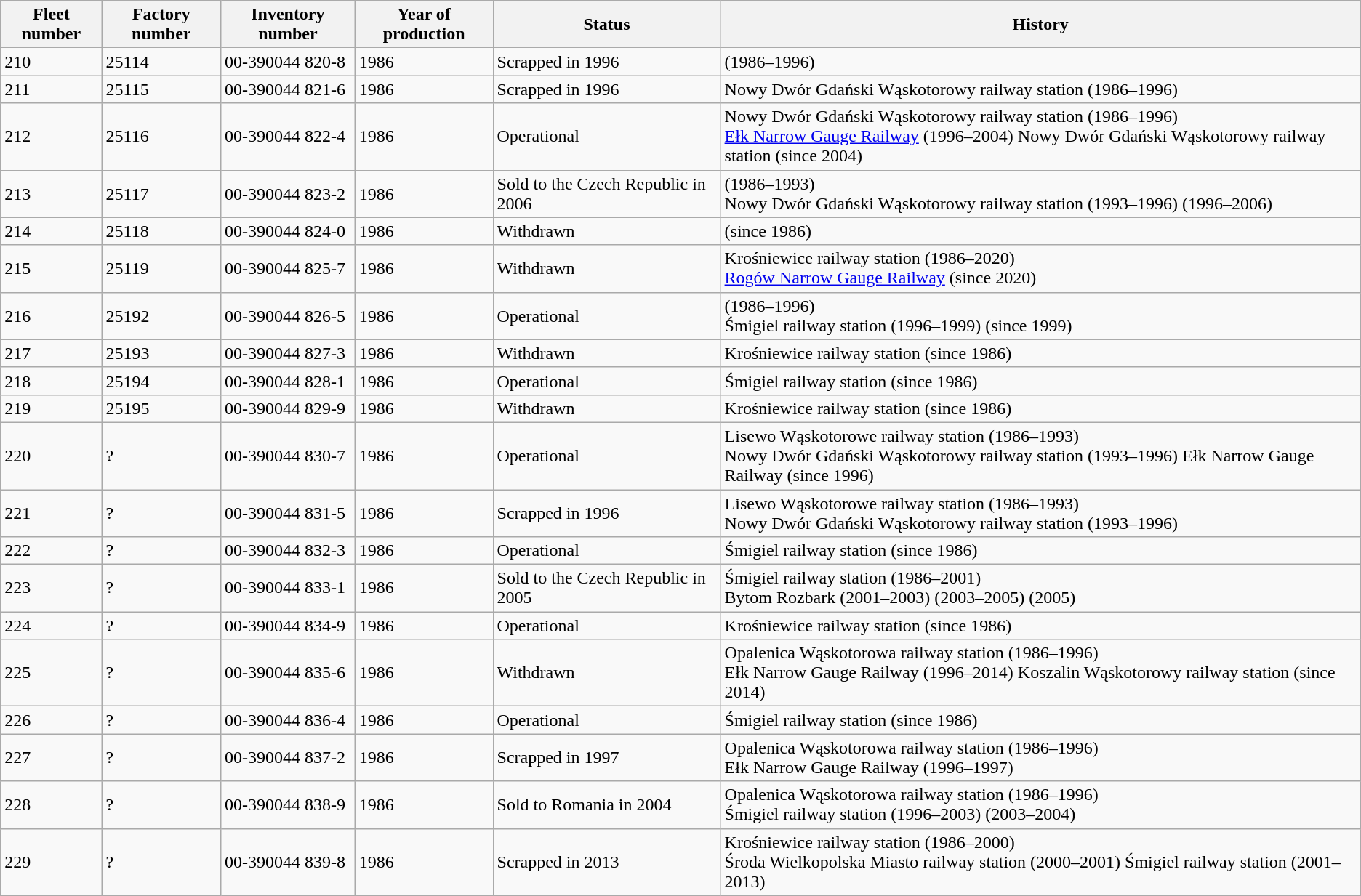<table class="wikitable">
<tr>
<th>Fleet number</th>
<th>Factory number</th>
<th>Inventory number</th>
<th>Year of production</th>
<th>Status</th>
<th>History</th>
</tr>
<tr>
<td>210</td>
<td>25114</td>
<td>00-390044 820-8</td>
<td>1986</td>
<td>Scrapped in 1996</td>
<td> (1986–1996)</td>
</tr>
<tr>
<td>211</td>
<td>25115</td>
<td>00-390044 821-6</td>
<td>1986</td>
<td>Scrapped in 1996</td>
<td>Nowy Dwór Gdański Wąskotorowy railway station (1986–1996)</td>
</tr>
<tr>
<td>212</td>
<td>25116</td>
<td>00-390044 822-4</td>
<td>1986</td>
<td>Operational</td>
<td>Nowy Dwór Gdański Wąskotorowy railway station (1986–1996)<br><a href='#'>Ełk Narrow Gauge Railway</a> (1996–2004)
Nowy Dwór Gdański Wąskotorowy railway station (since 2004)</td>
</tr>
<tr>
<td>213</td>
<td>25117</td>
<td>00-390044 823-2</td>
<td>1986</td>
<td>Sold to the Czech Republic in 2006</td>
<td> (1986–1993)<br>Nowy Dwór Gdański Wąskotorowy railway station (1993–1996)
 (1996–2006)</td>
</tr>
<tr>
<td>214</td>
<td>25118</td>
<td>00-390044 824-0</td>
<td>1986</td>
<td>Withdrawn</td>
<td> (since 1986)</td>
</tr>
<tr>
<td>215</td>
<td>25119</td>
<td>00-390044 825-7</td>
<td>1986</td>
<td>Withdrawn</td>
<td>Krośniewice railway station (1986–2020)<br><a href='#'>Rogów Narrow Gauge Railway</a> (since 2020)</td>
</tr>
<tr>
<td>216</td>
<td>25192</td>
<td>00-390044 826-5</td>
<td>1986</td>
<td>Operational</td>
<td> (1986–1996)<br>Śmigiel railway station (1996–1999)
 (since 1999)</td>
</tr>
<tr>
<td>217</td>
<td>25193</td>
<td>00-390044 827-3</td>
<td>1986</td>
<td>Withdrawn</td>
<td>Krośniewice railway station (since 1986)</td>
</tr>
<tr>
<td>218</td>
<td>25194</td>
<td>00-390044 828-1</td>
<td>1986</td>
<td>Operational</td>
<td>Śmigiel railway station (since 1986)</td>
</tr>
<tr>
<td>219</td>
<td>25195</td>
<td>00-390044 829-9</td>
<td>1986</td>
<td>Withdrawn</td>
<td>Krośniewice railway station (since 1986)</td>
</tr>
<tr>
<td>220</td>
<td>?</td>
<td>00-390044 830-7</td>
<td>1986</td>
<td>Operational</td>
<td>Lisewo Wąskotorowe railway station (1986–1993)<br>Nowy Dwór Gdański Wąskotorowy railway station (1993–1996)
Ełk Narrow Gauge Railway (since 1996)</td>
</tr>
<tr>
<td>221</td>
<td>?</td>
<td>00-390044 831-5</td>
<td>1986</td>
<td>Scrapped in 1996</td>
<td>Lisewo Wąskotorowe railway station (1986–1993)<br>Nowy Dwór Gdański Wąskotorowy railway station (1993–1996)</td>
</tr>
<tr>
<td>222</td>
<td>?</td>
<td>00-390044 832-3</td>
<td>1986</td>
<td>Operational</td>
<td>Śmigiel railway station (since 1986)</td>
</tr>
<tr>
<td>223</td>
<td>?</td>
<td>00-390044 833-1</td>
<td>1986</td>
<td>Sold to the Czech Republic in 2005</td>
<td>Śmigiel railway station (1986–2001)<br>Bytom Rozbark (2001–2003)
 (2003–2005)
 (2005)</td>
</tr>
<tr>
<td>224</td>
<td>?</td>
<td>00-390044 834-9</td>
<td>1986</td>
<td>Operational</td>
<td>Krośniewice railway station (since 1986)</td>
</tr>
<tr>
<td>225</td>
<td>?</td>
<td>00-390044 835-6</td>
<td>1986</td>
<td>Withdrawn</td>
<td>Opalenica Wąskotorowa railway station (1986–1996)<br>Ełk Narrow Gauge Railway (1996–2014)
Koszalin Wąskotorowy railway station (since 2014)</td>
</tr>
<tr>
<td>226</td>
<td>?</td>
<td>00-390044 836-4</td>
<td>1986</td>
<td>Operational</td>
<td>Śmigiel railway station (since 1986)</td>
</tr>
<tr>
<td>227</td>
<td>?</td>
<td>00-390044 837-2</td>
<td>1986</td>
<td>Scrapped in 1997</td>
<td>Opalenica Wąskotorowa railway station (1986–1996)<br>Ełk Narrow Gauge Railway (1996–1997)</td>
</tr>
<tr>
<td>228</td>
<td>?</td>
<td>00-390044 838-9</td>
<td>1986</td>
<td>Sold to Romania in 2004</td>
<td>Opalenica Wąskotorowa railway station (1986–1996)<br>Śmigiel railway station (1996–2003)
 (2003–2004)</td>
</tr>
<tr>
<td>229</td>
<td>?</td>
<td>00-390044 839-8</td>
<td>1986</td>
<td>Scrapped in 2013</td>
<td>Krośniewice railway station (1986–2000)<br>Środa Wielkopolska Miasto railway station (2000–2001)
Śmigiel railway station (2001–2013)</td>
</tr>
</table>
